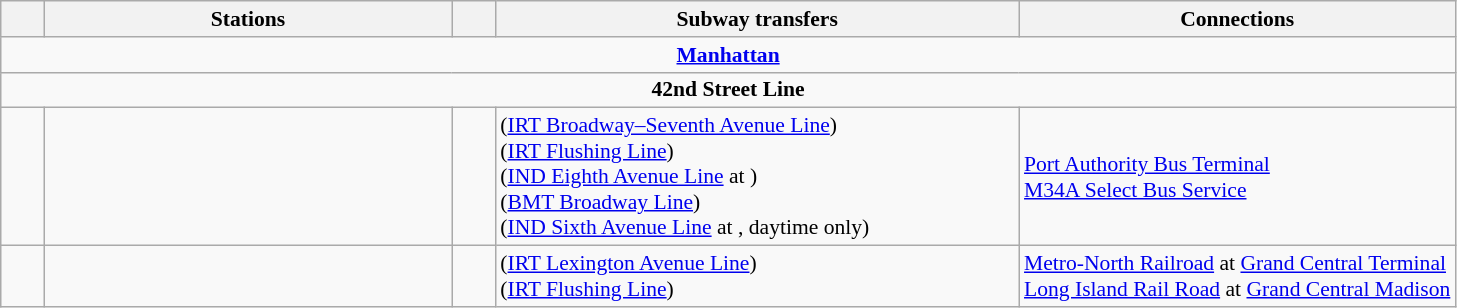<table class="wikitable collapsible" style="font-size:90%" summary="Service information for the 42nd Street Shuttle and its stations, including service times, ADA-accessibility, subway transfers, and non-subway connections.">
<tr>
<th width=3%></th>
<th width=28%>Stations</th>
<th width=3%></th>
<th width=36%>Subway transfers</th>
<th width=30%>Connections</th>
</tr>
<tr>
<td style="font-weight:bold" align=center colspan=5><a href='#'>Manhattan</a></td>
</tr>
<tr>
<td style="font-weight:bold" align=center colspan=5>42nd Street Line</td>
</tr>
<tr>
<td align=center></td>
<td></td>
<td align=center></td>
<td> (<a href='#'>IRT Broadway–Seventh Avenue Line</a>)<br> (<a href='#'>IRT Flushing Line</a>)<br> (<a href='#'>IND Eighth Avenue Line</a> at )<br> (<a href='#'>BMT Broadway Line</a>)<br> (<a href='#'>IND Sixth Avenue Line</a> at , daytime only)</td>
<td><a href='#'>Port Authority Bus Terminal</a><br><a href='#'>M34A Select Bus Service</a></td>
</tr>
<tr>
<td align=center></td>
<td></td>
<td align=center></td>
<td> (<a href='#'>IRT Lexington Avenue Line</a>)<br> (<a href='#'>IRT Flushing Line</a>)</td>
<td><a href='#'>Metro-North Railroad</a> at <a href='#'>Grand Central Terminal</a><br><a href='#'>Long Island Rail Road</a> at <a href='#'>Grand Central Madison</a></td>
</tr>
</table>
